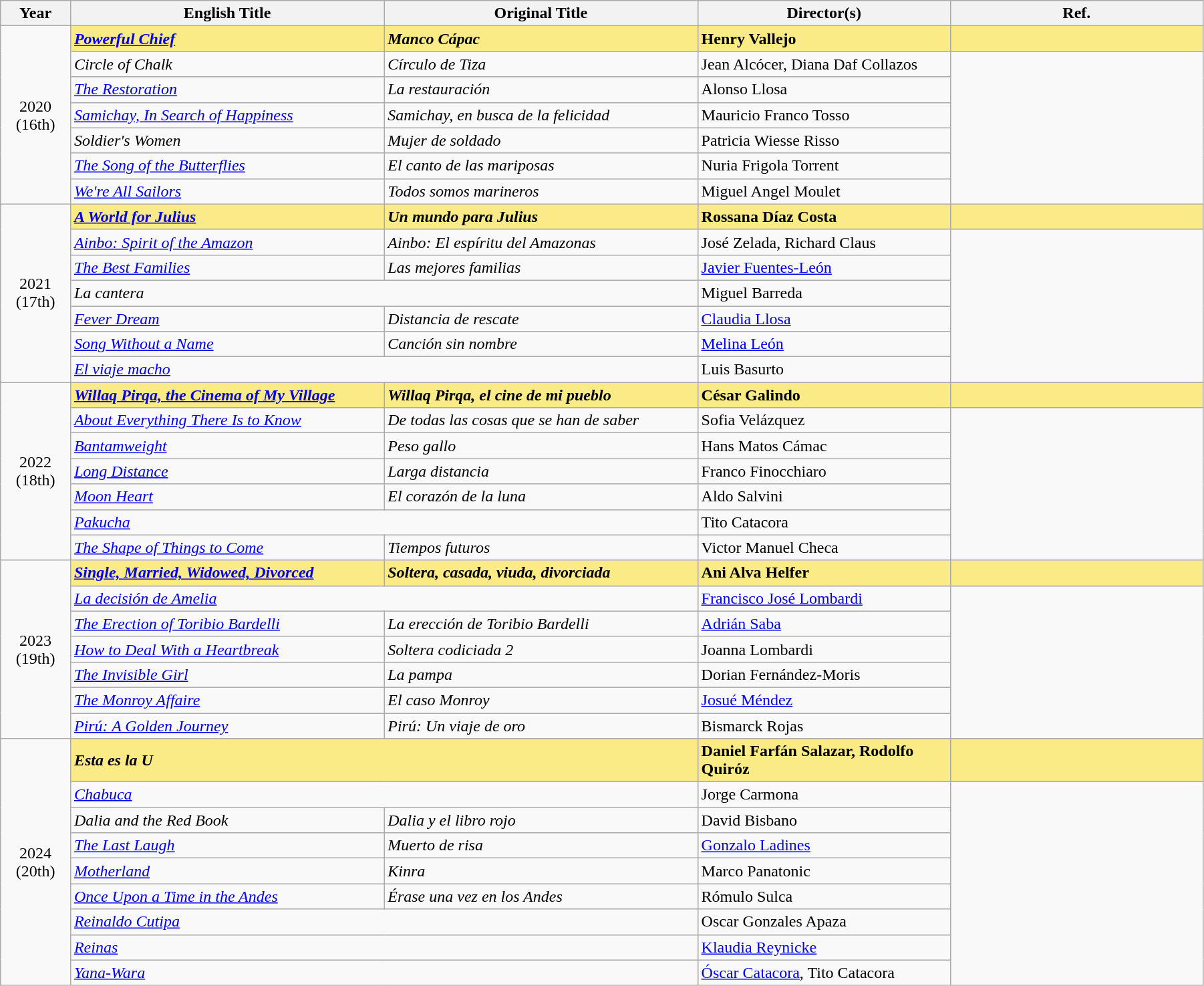<table class="wikitable" width="95%" cellpadding="5">
<tr>
<th width="50"><strong>Year</strong></th>
<th width="250"><strong>English Title</strong></th>
<th width="250"><strong>Original Title</strong></th>
<th width="200"><strong>Director(s)</strong></th>
<th width="200">Ref.</th>
</tr>
<tr>
<td rowspan="7" style="text-align:center;">2020<br>(16th)</td>
<td style="background:#FAEB86"><strong><em><a href='#'>Powerful Chief</a></em></strong></td>
<td style="background:#FAEB86"><strong><em>Manco Cápac</em></strong></td>
<td style="background:#FAEB86"><strong>Henry Vallejo</strong></td>
<td style="background:#FAEB86"></td>
</tr>
<tr>
<td><em>Circle of Chalk</em></td>
<td><em>Círculo de Tiza</em></td>
<td>Jean Alcócer, Diana Daf Collazos</td>
<td rowspan="6"></td>
</tr>
<tr>
<td><em><a href='#'>The Restoration</a></em></td>
<td><em>La restauración</em></td>
<td>Alonso Llosa</td>
</tr>
<tr>
<td><em><a href='#'>Samichay, In Search of Happiness</a></em></td>
<td><em>Samichay, en busca de la felicidad</em></td>
<td>Mauricio Franco Tosso</td>
</tr>
<tr>
<td><em>Soldier's Women</em></td>
<td><em>Mujer de soldado</em></td>
<td>Patricia Wiesse Risso</td>
</tr>
<tr>
<td><em><a href='#'>The Song of the Butterflies</a></em></td>
<td><em>El canto de las mariposas</em></td>
<td>Nuria Frigola Torrent</td>
</tr>
<tr>
<td><em><a href='#'>We're All Sailors</a></em></td>
<td><em>Todos somos marineros</em></td>
<td>Miguel Angel Moulet</td>
</tr>
<tr>
<td rowspan="7" style="text-align:center;">2021<br>(17th)</td>
<td style="background:#FAEB86"><strong><em><a href='#'>A World for Julius</a></em></strong></td>
<td style="background:#FAEB86"><strong><em>Un mundo para Julius</em></strong></td>
<td style="background:#FAEB86"><strong>Rossana Díaz Costa</strong></td>
<td style="background:#FAEB86"></td>
</tr>
<tr>
<td><em><a href='#'>Ainbo: Spirit of the Amazon</a></em></td>
<td><em>Ainbo: El espíritu del Amazonas</em></td>
<td>José Zelada, Richard Claus</td>
<td rowspan="6"></td>
</tr>
<tr>
<td><em><a href='#'>The Best Families</a></em></td>
<td><em>Las mejores familias</em></td>
<td><a href='#'>Javier Fuentes-León</a></td>
</tr>
<tr>
<td colspan="2"><em>La cantera</em></td>
<td>Miguel Barreda</td>
</tr>
<tr>
<td><em><a href='#'>Fever Dream</a></em></td>
<td><em>Distancia de rescate</em></td>
<td><a href='#'>Claudia Llosa</a></td>
</tr>
<tr>
<td><em><a href='#'>Song Without a Name</a></em></td>
<td><em>Canción sin nombre</em></td>
<td><a href='#'>Melina León</a></td>
</tr>
<tr>
<td colspan="2"><em><a href='#'>El viaje macho</a></em></td>
<td>Luis Basurto</td>
</tr>
<tr>
<td rowspan="7" style="text-align:center;">2022<br>(18th)</td>
<td style="background:#FAEB86"><strong><em><a href='#'>Willaq Pirqa, the Cinema of My Village</a></em></strong></td>
<td style="background:#FAEB86"><strong><em>Willaq Pirqa, el cine de mi pueblo</em></strong></td>
<td style="background:#FAEB86"><strong>César Galindo</strong></td>
<td style="background:#FAEB86"></td>
</tr>
<tr>
<td><em><a href='#'>About Everything There Is to Know</a></em></td>
<td><em>De todas las cosas que se han de saber</em></td>
<td>Sofia Velázquez</td>
<td rowspan="6"></td>
</tr>
<tr>
<td><em><a href='#'>Bantamweight</a></em></td>
<td><em>Peso gallo</em></td>
<td>Hans Matos Cámac</td>
</tr>
<tr>
<td><em><a href='#'>Long Distance</a></em></td>
<td><em>Larga distancia</em></td>
<td>Franco Finocchiaro</td>
</tr>
<tr>
<td><em><a href='#'>Moon Heart</a></em></td>
<td><em>El corazón de la luna</em></td>
<td>Aldo Salvini</td>
</tr>
<tr>
<td colspan="2"><em><a href='#'>Pakucha</a></em></td>
<td>Tito Catacora</td>
</tr>
<tr>
<td><em><a href='#'>The Shape of Things to Come</a></em></td>
<td><em>Tiempos futuros</em></td>
<td>Victor Manuel Checa</td>
</tr>
<tr>
<td rowspan="7" style="text-align:center;">2023<br>(19th)</td>
<td style="background:#FAEB86"><strong><em><a href='#'>Single, Married, Widowed, Divorced</a></em></strong></td>
<td style="background:#FAEB86"><strong><em>Soltera, casada, viuda, divorciada</em></strong></td>
<td style="background:#FAEB86"><strong>Ani Alva Helfer</strong></td>
<td style="background:#FAEB86"></td>
</tr>
<tr>
<td colspan="2"><em><a href='#'>La decisión de Amelia</a></em></td>
<td><a href='#'>Francisco José Lombardi</a></td>
<td rowspan="6"></td>
</tr>
<tr>
<td><em><a href='#'>The Erection of Toribio Bardelli</a></em></td>
<td><em>La erección de Toribio Bardelli</em></td>
<td><a href='#'>Adrián Saba</a></td>
</tr>
<tr>
<td><em><a href='#'>How to Deal With a Heartbreak</a></em></td>
<td><em>Soltera codiciada 2</em></td>
<td>Joanna Lombardi</td>
</tr>
<tr>
<td><em><a href='#'>The Invisible Girl</a></em></td>
<td><em>La pampa</em></td>
<td>Dorian Fernández-Moris</td>
</tr>
<tr>
<td><em><a href='#'>The Monroy Affaire</a></em></td>
<td><em>El caso Monroy</em></td>
<td><a href='#'>Josué Méndez</a></td>
</tr>
<tr>
<td><em><a href='#'>Pirú: A Golden Journey</a></em></td>
<td><em>Pirú: Un viaje de oro</em></td>
<td>Bismarck Rojas</td>
</tr>
<tr>
<td rowspan="9" style="text-align:center;">2024<br>(20th)</td>
<td colspan="2" style="background:#FAEB86"><strong><em>Esta es la U</em></strong></td>
<td style="background:#FAEB86"><strong>Daniel Farfán Salazar, Rodolfo Quiróz</strong></td>
<td style="background:#FAEB86"></td>
</tr>
<tr>
<td colspan="2"><em><a href='#'>Chabuca</a></em></td>
<td>Jorge Carmona</td>
<td rowspan="8"></td>
</tr>
<tr>
<td><em>Dalia and the Red Book</em></td>
<td><em>Dalia y el libro rojo</em></td>
<td>David Bisbano</td>
</tr>
<tr>
<td><em><a href='#'>The Last Laugh</a></em></td>
<td><em>Muerto de risa</em></td>
<td><a href='#'>Gonzalo Ladines</a></td>
</tr>
<tr>
<td><em><a href='#'>Motherland</a></em></td>
<td><em>Kinra</em></td>
<td>Marco Panatonic</td>
</tr>
<tr>
<td><em><a href='#'>Once Upon a Time in the Andes</a></em></td>
<td><em>Érase una vez en los Andes</em></td>
<td>Rómulo Sulca</td>
</tr>
<tr>
<td colspan="2"><em><a href='#'>Reinaldo Cutipa</a></em></td>
<td>Oscar Gonzales Apaza</td>
</tr>
<tr>
<td colspan="2"><em><a href='#'>Reinas</a></em></td>
<td><a href='#'>Klaudia Reynicke</a></td>
</tr>
<tr>
<td colspan="2"><em><a href='#'>Yana-Wara</a></em></td>
<td><a href='#'>Óscar Catacora</a>, Tito Catacora</td>
</tr>
</table>
